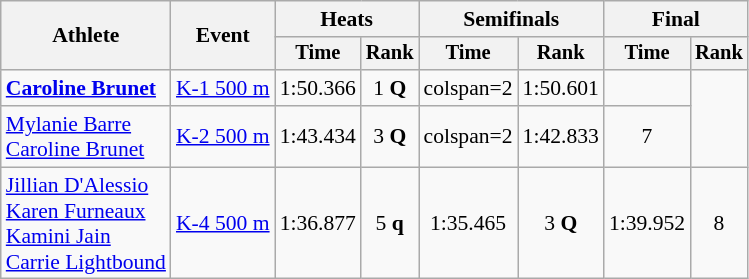<table class="wikitable" style="font-size:90%">
<tr>
<th rowspan=2>Athlete</th>
<th rowspan=2>Event</th>
<th colspan=2>Heats</th>
<th colspan=2>Semifinals</th>
<th colspan=2>Final</th>
</tr>
<tr style="font-size:95%">
<th>Time</th>
<th>Rank</th>
<th>Time</th>
<th>Rank</th>
<th>Time</th>
<th>Rank</th>
</tr>
<tr align=center>
<td align=left><strong><a href='#'>Caroline Brunet</a></strong></td>
<td align=left><a href='#'>K-1 500 m</a></td>
<td>1:50.366</td>
<td>1 <strong>Q</strong></td>
<td>colspan=2 </td>
<td>1:50.601</td>
<td></td>
</tr>
<tr align=center>
<td align=left><a href='#'>Mylanie Barre</a> <br><a href='#'>Caroline Brunet</a></td>
<td align=left><a href='#'>K-2 500 m</a></td>
<td>1:43.434</td>
<td>3 <strong>Q</strong></td>
<td>colspan=2 </td>
<td>1:42.833</td>
<td>7</td>
</tr>
<tr align=center>
<td align=left><a href='#'>Jillian D'Alessio</a><br><a href='#'>Karen Furneaux</a><br><a href='#'>Kamini Jain</a><br><a href='#'>Carrie Lightbound</a></td>
<td align=left><a href='#'>K-4 500 m</a></td>
<td>1:36.877</td>
<td>5 <strong>q</strong></td>
<td>1:35.465</td>
<td>3 <strong>Q</strong></td>
<td>1:39.952</td>
<td>8</td>
</tr>
</table>
